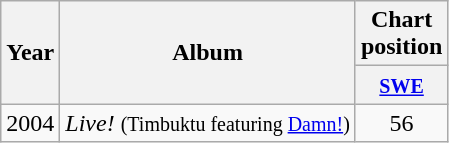<table class="wikitable">
<tr>
<th rowspan="2">Year</th>
<th rowspan="2">Album</th>
<th>Chart position</th>
</tr>
<tr>
<th width="45"><small><a href='#'>SWE</a></small></th>
</tr>
<tr>
<td>2004</td>
<td><em>Live!</em> <small>(Timbuktu featuring <a href='#'>Damn!</a>)</small></td>
<td style="text-align:center;">56</td>
</tr>
</table>
